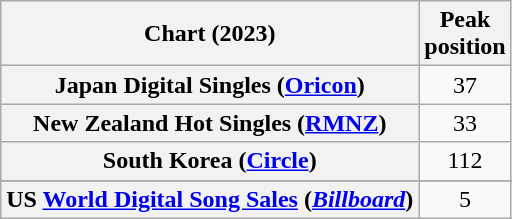<table class="wikitable sortable plainrowheaders" style="text-align:center">
<tr>
<th scope="col">Chart (2023)</th>
<th scope="col">Peak<br>position</th>
</tr>
<tr>
<th scope="row">Japan Digital Singles (<a href='#'>Oricon</a>)</th>
<td>37</td>
</tr>
<tr>
<th scope="row">New Zealand Hot Singles (<a href='#'>RMNZ</a>)</th>
<td>33</td>
</tr>
<tr>
<th scope="row">South Korea (<a href='#'>Circle</a>)</th>
<td>112</td>
</tr>
<tr>
</tr>
<tr>
<th scope="row">US <a href='#'>World Digital Song Sales</a> (<em><a href='#'>Billboard</a></em>)</th>
<td>5</td>
</tr>
</table>
